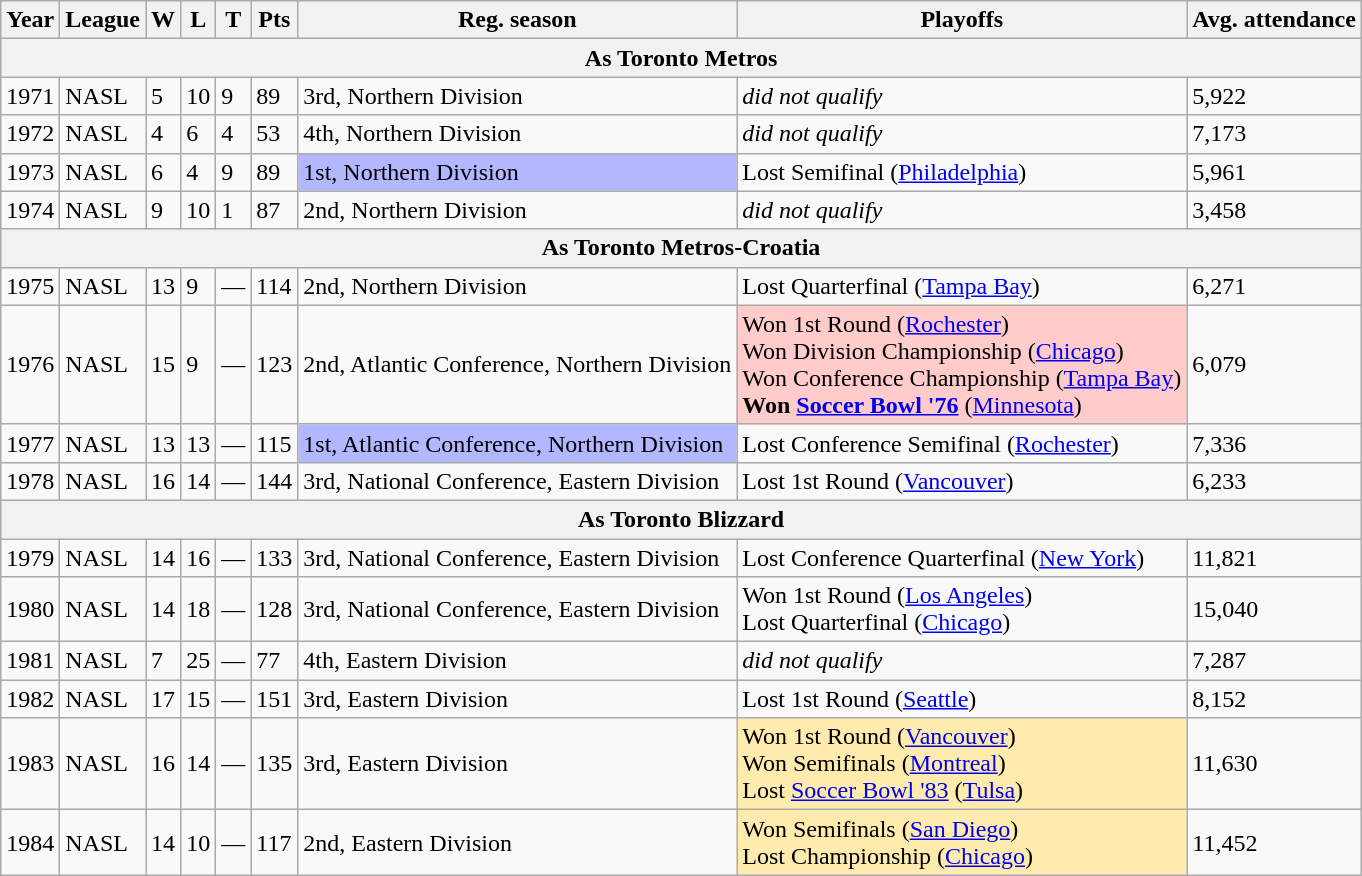<table class="wikitable">
<tr>
<th>Year</th>
<th>League</th>
<th>W</th>
<th>L</th>
<th>T</th>
<th>Pts</th>
<th>Reg. season</th>
<th>Playoffs</th>
<th>Avg. attendance</th>
</tr>
<tr>
<th colspan="9">As Toronto Metros</th>
</tr>
<tr>
<td>1971</td>
<td>NASL</td>
<td>5</td>
<td>10</td>
<td>9</td>
<td>89</td>
<td>3rd, Northern Division</td>
<td><em>did not qualify</em></td>
<td>5,922</td>
</tr>
<tr>
<td>1972</td>
<td>NASL</td>
<td>4</td>
<td>6</td>
<td>4</td>
<td>53</td>
<td>4th, Northern Division</td>
<td><em>did not qualify</em></td>
<td>7,173</td>
</tr>
<tr>
<td>1973</td>
<td>NASL</td>
<td>6</td>
<td>4</td>
<td>9</td>
<td>89</td>
<td bgcolor="B3B7FF">1st, Northern Division</td>
<td>Lost Semifinal (<a href='#'>Philadelphia</a>)</td>
<td>5,961</td>
</tr>
<tr>
<td>1974</td>
<td>NASL</td>
<td>9</td>
<td>10</td>
<td>1</td>
<td>87</td>
<td>2nd, Northern Division</td>
<td><em>did not qualify</em></td>
<td>3,458</td>
</tr>
<tr>
<th colspan="9">As Toronto Metros-Croatia</th>
</tr>
<tr>
<td>1975</td>
<td>NASL</td>
<td>13</td>
<td>9</td>
<td>—</td>
<td>114</td>
<td>2nd, Northern Division</td>
<td>Lost Quarterfinal (<a href='#'>Tampa Bay</a>)</td>
<td>6,271</td>
</tr>
<tr>
<td>1976</td>
<td>NASL</td>
<td>15</td>
<td>9</td>
<td>—</td>
<td>123</td>
<td>2nd, Atlantic Conference, Northern Division</td>
<td bgcolor="ffcbcb">Won 1st Round (<a href='#'>Rochester</a>)<br>Won Division Championship (<a href='#'>Chicago</a>)<br>Won Conference Championship (<a href='#'>Tampa Bay</a>)<br><strong>Won <a href='#'>Soccer Bowl '76</a></strong> (<a href='#'>Minnesota</a>)</td>
<td>6,079</td>
</tr>
<tr>
<td>1977</td>
<td>NASL</td>
<td>13</td>
<td>13</td>
<td>—</td>
<td>115</td>
<td bgcolor="B3B7FF">1st, Atlantic Conference, Northern Division</td>
<td>Lost Conference Semifinal (<a href='#'>Rochester</a>)</td>
<td>7,336</td>
</tr>
<tr>
<td>1978</td>
<td>NASL</td>
<td>16</td>
<td>14</td>
<td>—</td>
<td>144</td>
<td>3rd, National Conference, Eastern Division</td>
<td>Lost 1st Round (<a href='#'>Vancouver</a>)</td>
<td>6,233</td>
</tr>
<tr>
<th colspan="9">As Toronto Blizzard</th>
</tr>
<tr>
<td>1979</td>
<td>NASL</td>
<td>14</td>
<td>16</td>
<td>—</td>
<td>133</td>
<td>3rd, National Conference, Eastern Division</td>
<td>Lost Conference Quarterfinal (<a href='#'>New York</a>)</td>
<td>11,821</td>
</tr>
<tr>
<td>1980</td>
<td>NASL</td>
<td>14</td>
<td>18</td>
<td>—</td>
<td>128</td>
<td>3rd, National Conference, Eastern Division</td>
<td>Won 1st Round (<a href='#'>Los Angeles</a>)<br>Lost Quarterfinal (<a href='#'>Chicago</a>)</td>
<td>15,040</td>
</tr>
<tr>
<td>1981</td>
<td>NASL</td>
<td>7</td>
<td>25</td>
<td>—</td>
<td>77</td>
<td>4th, Eastern Division</td>
<td><em>did not qualify</em></td>
<td>7,287</td>
</tr>
<tr>
<td>1982</td>
<td>NASL</td>
<td>17</td>
<td>15</td>
<td>—</td>
<td>151</td>
<td>3rd, Eastern Division</td>
<td>Lost 1st Round (<a href='#'>Seattle</a>)</td>
<td>8,152</td>
</tr>
<tr>
<td>1983</td>
<td>NASL</td>
<td>16</td>
<td>14</td>
<td>—</td>
<td>135</td>
<td>3rd, Eastern Division</td>
<td bgcolor="FFEBAD">Won 1st Round (<a href='#'>Vancouver</a>)<br>Won Semifinals (<a href='#'>Montreal</a>)<br>Lost <a href='#'>Soccer Bowl '83</a> (<a href='#'>Tulsa</a>)</td>
<td>11,630</td>
</tr>
<tr>
<td>1984</td>
<td>NASL</td>
<td>14</td>
<td>10</td>
<td>—</td>
<td>117</td>
<td>2nd, Eastern Division</td>
<td bgcolor="FFEBAD">Won Semifinals (<a href='#'>San Diego</a>)<br>Lost Championship (<a href='#'>Chicago</a>)</td>
<td>11,452</td>
</tr>
</table>
